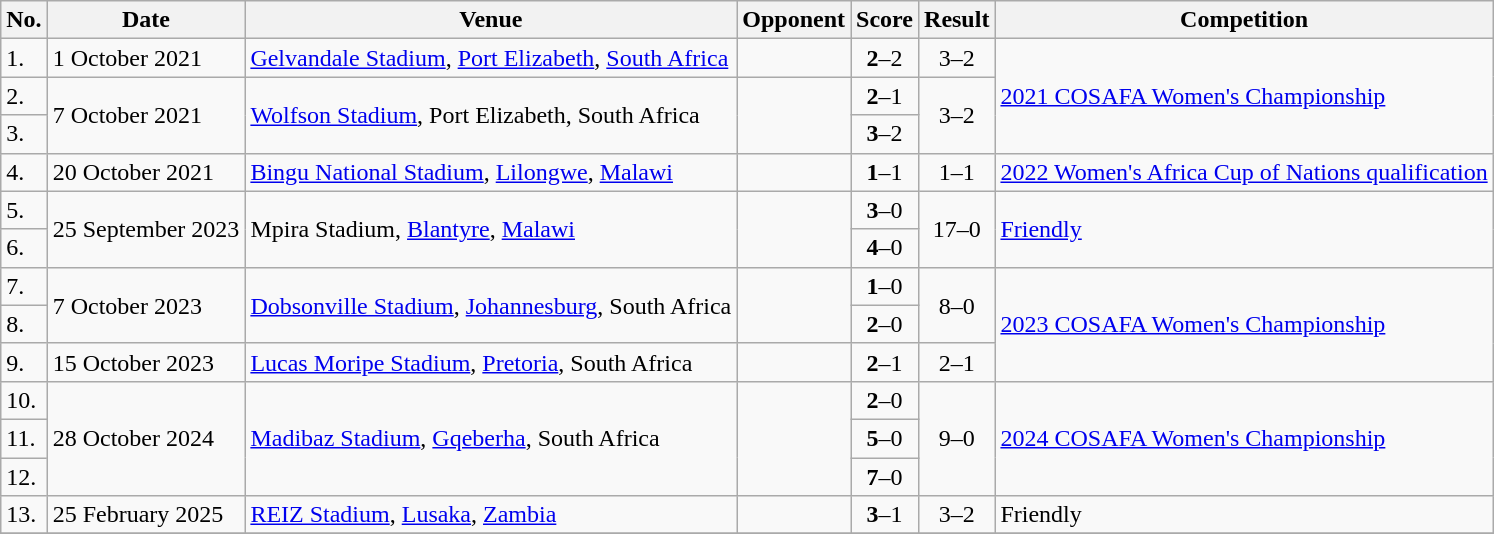<table class="wikitable">
<tr>
<th>No.</th>
<th>Date</th>
<th>Venue</th>
<th>Opponent</th>
<th>Score</th>
<th>Result</th>
<th>Competition</th>
</tr>
<tr>
<td>1.</td>
<td>1 October 2021</td>
<td><a href='#'>Gelvandale Stadium</a>, <a href='#'>Port Elizabeth</a>, <a href='#'>South Africa</a></td>
<td></td>
<td align=center><strong>2</strong>–2</td>
<td align=center>3–2</td>
<td rowspan=3><a href='#'>2021 COSAFA Women's Championship</a></td>
</tr>
<tr>
<td>2.</td>
<td rowspan=2>7 October 2021</td>
<td rowspan=2><a href='#'>Wolfson Stadium</a>, Port Elizabeth, South Africa</td>
<td rowspan=2></td>
<td align=center><strong>2</strong>–1</td>
<td rowspan=2 align=center>3–2</td>
</tr>
<tr>
<td>3.</td>
<td align=center><strong>3</strong>–2</td>
</tr>
<tr>
<td>4.</td>
<td>20 October 2021</td>
<td><a href='#'>Bingu National Stadium</a>, <a href='#'>Lilongwe</a>, <a href='#'>Malawi</a></td>
<td></td>
<td align=center><strong>1</strong>–1</td>
<td align=center>1–1</td>
<td><a href='#'>2022 Women's Africa Cup of Nations qualification</a></td>
</tr>
<tr>
<td>5.</td>
<td rowspan=2>25 September 2023</td>
<td rowspan=2>Mpira Stadium, <a href='#'>Blantyre</a>, <a href='#'>Malawi</a></td>
<td rowspan=2></td>
<td align=center><strong>3</strong>–0</td>
<td rowspan=2 align=center>17–0</td>
<td rowspan=2><a href='#'>Friendly</a></td>
</tr>
<tr>
<td>6.</td>
<td align=center><strong>4</strong>–0</td>
</tr>
<tr>
<td>7.</td>
<td rowspan=2>7 October 2023</td>
<td rowspan=2><a href='#'>Dobsonville Stadium</a>, <a href='#'>Johannesburg</a>, South Africa</td>
<td rowspan=2></td>
<td align=center><strong>1</strong>–0</td>
<td rowspan=2 align=center>8–0</td>
<td rowspan=3><a href='#'>2023 COSAFA Women's Championship</a></td>
</tr>
<tr>
<td>8.</td>
<td align=center><strong>2</strong>–0</td>
</tr>
<tr>
<td>9.</td>
<td>15 October 2023</td>
<td><a href='#'>Lucas Moripe Stadium</a>, <a href='#'>Pretoria</a>, South Africa</td>
<td></td>
<td align=center><strong>2</strong>–1</td>
<td align=center>2–1</td>
</tr>
<tr>
<td>10.</td>
<td rowspan=3>28 October 2024</td>
<td rowspan=3><a href='#'>Madibaz Stadium</a>, <a href='#'>Gqeberha</a>, South Africa</td>
<td rowspan=3></td>
<td align=center><strong>2</strong>–0</td>
<td rowspan=3 align=center>9–0</td>
<td rowspan=3><a href='#'>2024 COSAFA Women's Championship</a></td>
</tr>
<tr>
<td>11.</td>
<td align=center><strong>5</strong>–0</td>
</tr>
<tr>
<td>12.</td>
<td align=center><strong>7</strong>–0</td>
</tr>
<tr>
<td>13.</td>
<td>25 February 2025</td>
<td><a href='#'>REIZ Stadium</a>, <a href='#'>Lusaka</a>, <a href='#'>Zambia</a></td>
<td></td>
<td align=center><strong>3</strong>–1</td>
<td align=center>3–2</td>
<td>Friendly</td>
</tr>
<tr>
</tr>
</table>
